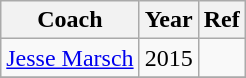<table class="wikitable">
<tr>
<th>Coach</th>
<th>Year</th>
<th>Ref</th>
</tr>
<tr>
<td> <a href='#'>Jesse Marsch</a></td>
<td>2015</td>
<td></td>
</tr>
<tr>
</tr>
</table>
